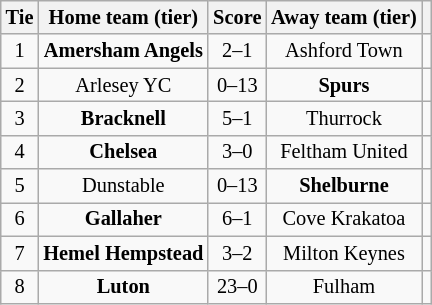<table class="wikitable" style="text-align:center; font-size:85%">
<tr>
<th>Tie</th>
<th>Home team (tier)</th>
<th>Score</th>
<th>Away team (tier)</th>
<th></th>
</tr>
<tr>
<td align="center">1</td>
<td><strong>Amersham Angels</strong></td>
<td align="center">2–1</td>
<td>Ashford Town</td>
<td></td>
</tr>
<tr>
<td align="center">2</td>
<td>Arlesey YC</td>
<td align="center">0–13</td>
<td><strong>Spurs</strong></td>
<td></td>
</tr>
<tr>
<td align="center">3</td>
<td><strong>Bracknell</strong></td>
<td align="center">5–1</td>
<td>Thurrock</td>
<td></td>
</tr>
<tr>
<td align="center">4</td>
<td><strong>Chelsea</strong></td>
<td align="center">3–0</td>
<td>Feltham United</td>
<td></td>
</tr>
<tr>
<td align="center">5</td>
<td>Dunstable</td>
<td align="center">0–13</td>
<td><strong>Shelburne</strong></td>
<td></td>
</tr>
<tr>
<td align="center">6</td>
<td><strong>Gallaher</strong></td>
<td align="center">6–1</td>
<td>Cove Krakatoa</td>
<td></td>
</tr>
<tr>
<td align="center">7</td>
<td><strong>Hemel Hempstead</strong></td>
<td align="center">3–2</td>
<td>Milton Keynes</td>
<td></td>
</tr>
<tr>
<td align="center">8</td>
<td><strong>Luton</strong></td>
<td align="center">23–0</td>
<td>Fulham</td>
<td></td>
</tr>
</table>
